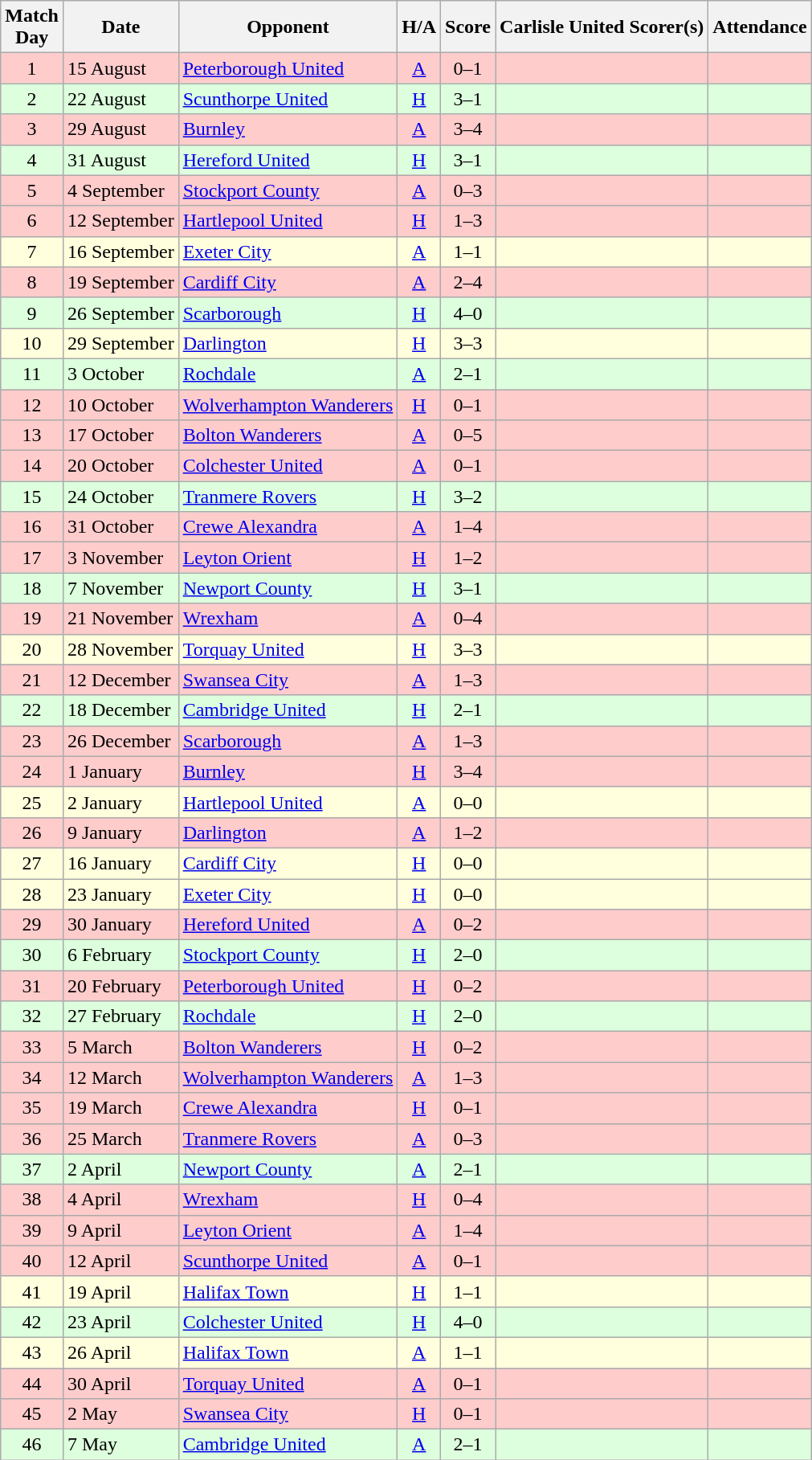<table class="wikitable" style="text-align:center">
<tr>
<th>Match<br> Day</th>
<th>Date</th>
<th>Opponent</th>
<th>H/A</th>
<th>Score</th>
<th>Carlisle United Scorer(s)</th>
<th>Attendance</th>
</tr>
<tr bgcolor=#FFCCCC>
<td>1</td>
<td align=left>15 August</td>
<td align=left><a href='#'>Peterborough United</a></td>
<td><a href='#'>A</a></td>
<td>0–1</td>
<td align=left></td>
<td></td>
</tr>
<tr bgcolor=#ddffdd>
<td>2</td>
<td align=left>22 August</td>
<td align=left><a href='#'>Scunthorpe United</a></td>
<td><a href='#'>H</a></td>
<td>3–1</td>
<td align=left></td>
<td></td>
</tr>
<tr bgcolor=#FFCCCC>
<td>3</td>
<td align=left>29 August</td>
<td align=left><a href='#'>Burnley</a></td>
<td><a href='#'>A</a></td>
<td>3–4</td>
<td align=left></td>
<td></td>
</tr>
<tr bgcolor=#ddffdd>
<td>4</td>
<td align=left>31 August</td>
<td align=left><a href='#'>Hereford United</a></td>
<td><a href='#'>H</a></td>
<td>3–1</td>
<td align=left></td>
<td></td>
</tr>
<tr bgcolor=#FFCCCC>
<td>5</td>
<td align=left>4 September</td>
<td align=left><a href='#'>Stockport County</a></td>
<td><a href='#'>A</a></td>
<td>0–3</td>
<td align=left></td>
<td></td>
</tr>
<tr bgcolor=#FFCCCC>
<td>6</td>
<td align=left>12 September</td>
<td align=left><a href='#'>Hartlepool United</a></td>
<td><a href='#'>H</a></td>
<td>1–3</td>
<td align=left></td>
<td></td>
</tr>
<tr bgcolor=#ffffdd>
<td>7</td>
<td align=left>16 September</td>
<td align=left><a href='#'>Exeter City</a></td>
<td><a href='#'>A</a></td>
<td>1–1</td>
<td align=left></td>
<td></td>
</tr>
<tr bgcolor=#FFCCCC>
<td>8</td>
<td align=left>19 September</td>
<td align=left><a href='#'>Cardiff City</a></td>
<td><a href='#'>A</a></td>
<td>2–4</td>
<td align=left></td>
<td></td>
</tr>
<tr bgcolor=#ddffdd>
<td>9</td>
<td align=left>26 September</td>
<td align=left><a href='#'>Scarborough</a></td>
<td><a href='#'>H</a></td>
<td>4–0</td>
<td align=left></td>
<td></td>
</tr>
<tr bgcolor=#ffffdd>
<td>10</td>
<td align=left>29 September</td>
<td align=left><a href='#'>Darlington</a></td>
<td><a href='#'>H</a></td>
<td>3–3</td>
<td align=left></td>
<td></td>
</tr>
<tr bgcolor=#ddffdd>
<td>11</td>
<td align=left>3 October</td>
<td align=left><a href='#'>Rochdale</a></td>
<td><a href='#'>A</a></td>
<td>2–1</td>
<td align=left></td>
<td></td>
</tr>
<tr bgcolor=#FFCCCC>
<td>12</td>
<td align=left>10 October</td>
<td align=left><a href='#'>Wolverhampton Wanderers</a></td>
<td><a href='#'>H</a></td>
<td>0–1</td>
<td align=left></td>
<td></td>
</tr>
<tr bgcolor=#FFCCCC>
<td>13</td>
<td align=left>17 October</td>
<td align=left><a href='#'>Bolton Wanderers</a></td>
<td><a href='#'>A</a></td>
<td>0–5</td>
<td align=left></td>
<td></td>
</tr>
<tr bgcolor=#FFCCCC>
<td>14</td>
<td align=left>20 October</td>
<td align=left><a href='#'>Colchester United</a></td>
<td><a href='#'>A</a></td>
<td>0–1</td>
<td align=left></td>
<td></td>
</tr>
<tr bgcolor=#ddffdd>
<td>15</td>
<td align=left>24 October</td>
<td align=left><a href='#'>Tranmere Rovers</a></td>
<td><a href='#'>H</a></td>
<td>3–2</td>
<td align=left></td>
<td></td>
</tr>
<tr bgcolor=#FFCCCC>
<td>16</td>
<td align=left>31 October</td>
<td align=left><a href='#'>Crewe Alexandra</a></td>
<td><a href='#'>A</a></td>
<td>1–4</td>
<td align=left></td>
<td></td>
</tr>
<tr bgcolor=#FFCCCC>
<td>17</td>
<td align=left>3 November</td>
<td align=left><a href='#'>Leyton Orient</a></td>
<td><a href='#'>H</a></td>
<td>1–2</td>
<td align=left></td>
<td></td>
</tr>
<tr bgcolor=#ddffdd>
<td>18</td>
<td align=left>7 November</td>
<td align=left><a href='#'>Newport County</a></td>
<td><a href='#'>H</a></td>
<td>3–1</td>
<td align=left></td>
<td></td>
</tr>
<tr bgcolor=#FFCCCC>
<td>19</td>
<td align=left>21 November</td>
<td align=left><a href='#'>Wrexham</a></td>
<td><a href='#'>A</a></td>
<td>0–4</td>
<td align=left></td>
<td></td>
</tr>
<tr bgcolor=#ffffdd>
<td>20</td>
<td align=left>28 November</td>
<td align=left><a href='#'>Torquay United</a></td>
<td><a href='#'>H</a></td>
<td>3–3</td>
<td align=left></td>
<td></td>
</tr>
<tr bgcolor=#FFCCCC>
<td>21</td>
<td align=left>12 December</td>
<td align=left><a href='#'>Swansea City</a></td>
<td><a href='#'>A</a></td>
<td>1–3</td>
<td align=left></td>
<td></td>
</tr>
<tr bgcolor=#ddffdd>
<td>22</td>
<td align=left>18 December</td>
<td align=left><a href='#'>Cambridge United</a></td>
<td><a href='#'>H</a></td>
<td>2–1</td>
<td align=left></td>
<td></td>
</tr>
<tr bgcolor=#FFCCCC>
<td>23</td>
<td align=left>26 December</td>
<td align=left><a href='#'>Scarborough</a></td>
<td><a href='#'>A</a></td>
<td>1–3</td>
<td align=left></td>
<td></td>
</tr>
<tr bgcolor=#FFCCCC>
<td>24</td>
<td align=left>1 January</td>
<td align=left><a href='#'>Burnley</a></td>
<td><a href='#'>H</a></td>
<td>3–4</td>
<td align=left></td>
<td></td>
</tr>
<tr bgcolor=#ffffdd>
<td>25</td>
<td align=left>2 January</td>
<td align=left><a href='#'>Hartlepool United</a></td>
<td><a href='#'>A</a></td>
<td>0–0</td>
<td align=left></td>
<td></td>
</tr>
<tr bgcolor=#FFCCCC>
<td>26</td>
<td align=left>9 January</td>
<td align=left><a href='#'>Darlington</a></td>
<td><a href='#'>A</a></td>
<td>1–2</td>
<td align=left></td>
<td></td>
</tr>
<tr bgcolor=#ffffdd>
<td>27</td>
<td align=left>16 January</td>
<td align=left><a href='#'>Cardiff City</a></td>
<td><a href='#'>H</a></td>
<td>0–0</td>
<td align=left></td>
<td></td>
</tr>
<tr bgcolor=#ffffdd>
<td>28</td>
<td align=left>23 January</td>
<td align=left><a href='#'>Exeter City</a></td>
<td><a href='#'>H</a></td>
<td>0–0</td>
<td align=left></td>
<td></td>
</tr>
<tr bgcolor=#FFCCCC>
<td>29</td>
<td align=left>30 January</td>
<td align=left><a href='#'>Hereford United</a></td>
<td><a href='#'>A</a></td>
<td>0–2</td>
<td align=left></td>
<td></td>
</tr>
<tr bgcolor=#ddffdd>
<td>30</td>
<td align=left>6 February</td>
<td align=left><a href='#'>Stockport County</a></td>
<td><a href='#'>H</a></td>
<td>2–0</td>
<td align=left></td>
<td></td>
</tr>
<tr bgcolor=#FFCCCC>
<td>31</td>
<td align=left>20 February</td>
<td align=left><a href='#'>Peterborough United</a></td>
<td><a href='#'>H</a></td>
<td>0–2</td>
<td align=left></td>
<td></td>
</tr>
<tr bgcolor=#ddffdd>
<td>32</td>
<td align=left>27 February</td>
<td align=left><a href='#'>Rochdale</a></td>
<td><a href='#'>H</a></td>
<td>2–0</td>
<td align=left></td>
<td></td>
</tr>
<tr bgcolor=#FFCCCC>
<td>33</td>
<td align=left>5 March</td>
<td align=left><a href='#'>Bolton Wanderers</a></td>
<td><a href='#'>H</a></td>
<td>0–2</td>
<td align=left></td>
<td></td>
</tr>
<tr bgcolor=#FFCCCC>
<td>34</td>
<td align=left>12 March</td>
<td align=left><a href='#'>Wolverhampton Wanderers</a></td>
<td><a href='#'>A</a></td>
<td>1–3</td>
<td align=left></td>
<td></td>
</tr>
<tr bgcolor=#FFCCCC>
<td>35</td>
<td align=left>19 March</td>
<td align=left><a href='#'>Crewe Alexandra</a></td>
<td><a href='#'>H</a></td>
<td>0–1</td>
<td align=left></td>
<td></td>
</tr>
<tr bgcolor=#FFCCCC>
<td>36</td>
<td align=left>25 March</td>
<td align=left><a href='#'>Tranmere Rovers</a></td>
<td><a href='#'>A</a></td>
<td>0–3</td>
<td align=left></td>
<td></td>
</tr>
<tr bgcolor=#ddffdd>
<td>37</td>
<td align=left>2 April</td>
<td align=left><a href='#'>Newport County</a></td>
<td><a href='#'>A</a></td>
<td>2–1</td>
<td align=left></td>
<td></td>
</tr>
<tr bgcolor=#FFCCCC>
<td>38</td>
<td align=left>4 April</td>
<td align=left><a href='#'>Wrexham</a></td>
<td><a href='#'>H</a></td>
<td>0–4</td>
<td align=left></td>
<td></td>
</tr>
<tr bgcolor=#FFCCCC>
<td>39</td>
<td align=left>9 April</td>
<td align=left><a href='#'>Leyton Orient</a></td>
<td><a href='#'>A</a></td>
<td>1–4</td>
<td align=left></td>
<td></td>
</tr>
<tr bgcolor=#FFCCCC>
<td>40</td>
<td align=left>12 April</td>
<td align=left><a href='#'>Scunthorpe United</a></td>
<td><a href='#'>A</a></td>
<td>0–1</td>
<td align=left></td>
<td></td>
</tr>
<tr bgcolor=#ffffdd>
<td>41</td>
<td align=left>19 April</td>
<td align=left><a href='#'>Halifax Town</a></td>
<td><a href='#'>H</a></td>
<td>1–1</td>
<td align=left></td>
<td></td>
</tr>
<tr bgcolor=#ddffdd>
<td>42</td>
<td align=left>23 April</td>
<td align=left><a href='#'>Colchester United</a></td>
<td><a href='#'>H</a></td>
<td>4–0</td>
<td align=left></td>
<td></td>
</tr>
<tr bgcolor=#ffffdd>
<td>43</td>
<td align=left>26 April</td>
<td align=left><a href='#'>Halifax Town</a></td>
<td><a href='#'>A</a></td>
<td>1–1</td>
<td align=left></td>
<td></td>
</tr>
<tr bgcolor=#FFCCCC>
<td>44</td>
<td align=left>30 April</td>
<td align=left><a href='#'>Torquay United</a></td>
<td><a href='#'>A</a></td>
<td>0–1</td>
<td align=left></td>
<td></td>
</tr>
<tr bgcolor=#FFCCCC>
<td>45</td>
<td align=left>2 May</td>
<td align=left><a href='#'>Swansea City</a></td>
<td><a href='#'>H</a></td>
<td>0–1</td>
<td align=left></td>
<td></td>
</tr>
<tr bgcolor=#ddffdd>
<td>46</td>
<td align=left>7 May</td>
<td align=left><a href='#'>Cambridge United</a></td>
<td><a href='#'>A</a></td>
<td>2–1</td>
<td align=left></td>
<td></td>
</tr>
</table>
